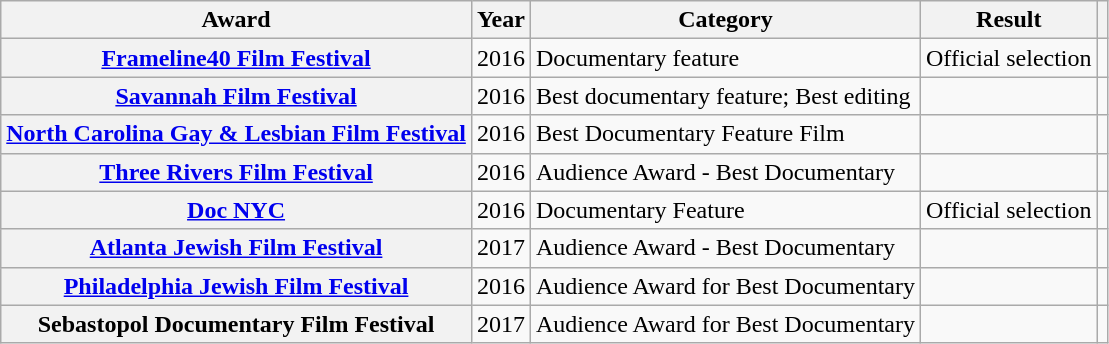<table class="wikitable sortable plainrowheaders">
<tr>
<th scope="col">Award</th>
<th scope="col">Year</th>
<th scope="col">Category</th>
<th scope="col">Result</th>
<th scope="col" class="unsortable"></th>
</tr>
<tr>
<th scope="row"><a href='#'>Frameline40 Film Festival</a></th>
<td>2016</td>
<td>Documentary feature</td>
<td>Official selection</td>
<td></td>
</tr>
<tr>
<th scope="row"><a href='#'>Savannah Film Festival</a></th>
<td>2016</td>
<td>Best documentary feature; Best editing</td>
<td></td>
<td></td>
</tr>
<tr>
<th scope="row"><a href='#'>North Carolina Gay & Lesbian Film Festival</a></th>
<td>2016</td>
<td>Best Documentary Feature Film</td>
<td></td>
<td></td>
</tr>
<tr>
<th scope="row"><a href='#'>Three Rivers Film Festival</a></th>
<td>2016</td>
<td>Audience Award - Best Documentary</td>
<td></td>
<td></td>
</tr>
<tr>
<th scope="row"><a href='#'>Doc NYC</a></th>
<td>2016</td>
<td>Documentary Feature</td>
<td>Official selection</td>
<td></td>
</tr>
<tr>
<th scope="row"><a href='#'>Atlanta Jewish Film Festival</a></th>
<td>2017</td>
<td>Audience Award - Best Documentary</td>
<td></td>
<td></td>
</tr>
<tr>
<th scope="row"><a href='#'>Philadelphia Jewish Film Festival</a></th>
<td>2016</td>
<td>Audience Award for Best Documentary</td>
<td></td>
<td></td>
</tr>
<tr>
<th scope="row">Sebastopol Documentary Film Festival</th>
<td>2017</td>
<td>Audience Award for Best Documentary</td>
<td></td>
<td></td>
</tr>
</table>
